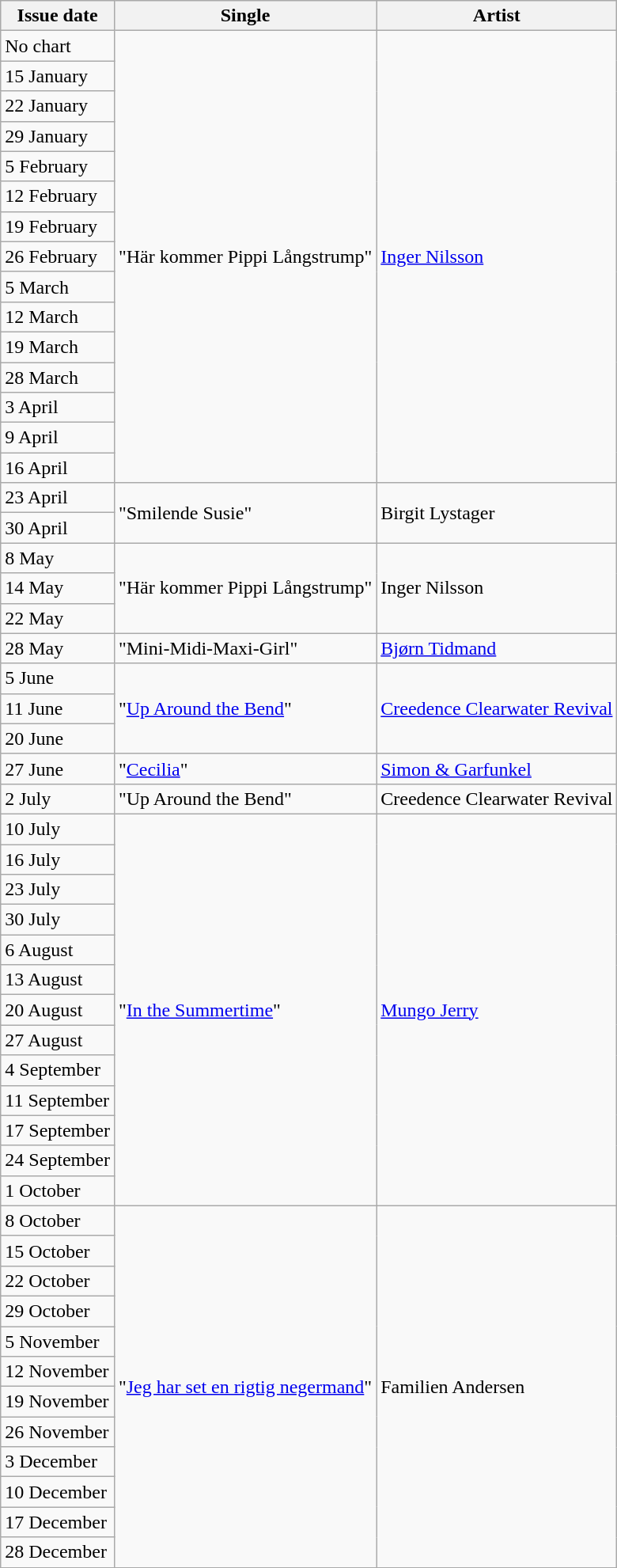<table class="wikitable plainrowheaders">
<tr>
<th>Issue date</th>
<th>Single</th>
<th>Artist</th>
</tr>
<tr>
<td>No chart</td>
<td rowspan="15">"Här kommer Pippi Långstrump"</td>
<td rowspan="15"><a href='#'>Inger Nilsson</a></td>
</tr>
<tr>
<td>15 January</td>
</tr>
<tr>
<td>22 January</td>
</tr>
<tr>
<td>29 January</td>
</tr>
<tr>
<td>5 February</td>
</tr>
<tr>
<td>12 February</td>
</tr>
<tr>
<td>19 February</td>
</tr>
<tr>
<td>26 February</td>
</tr>
<tr>
<td>5 March</td>
</tr>
<tr>
<td>12 March</td>
</tr>
<tr>
<td>19 March</td>
</tr>
<tr>
<td>28 March</td>
</tr>
<tr>
<td>3 April</td>
</tr>
<tr>
<td>9 April</td>
</tr>
<tr>
<td>16 April</td>
</tr>
<tr>
<td>23 April</td>
<td rowspan="2">"Smilende Susie"</td>
<td rowspan="2">Birgit Lystager</td>
</tr>
<tr>
<td>30 April</td>
</tr>
<tr>
<td>8 May</td>
<td rowspan="3">"Här kommer Pippi Långstrump"</td>
<td rowspan="3">Inger Nilsson</td>
</tr>
<tr>
<td>14 May</td>
</tr>
<tr>
<td>22 May</td>
</tr>
<tr>
<td>28 May</td>
<td>"Mini-Midi-Maxi-Girl"</td>
<td><a href='#'>Bjørn Tidmand</a></td>
</tr>
<tr>
<td>5 June</td>
<td rowspan="3">"<a href='#'>Up Around the Bend</a>"</td>
<td rowspan="3"><a href='#'>Creedence Clearwater Revival</a></td>
</tr>
<tr>
<td>11 June</td>
</tr>
<tr>
<td>20 June</td>
</tr>
<tr>
<td>27 June</td>
<td>"<a href='#'>Cecilia</a>"</td>
<td><a href='#'>Simon & Garfunkel</a></td>
</tr>
<tr>
<td>2 July</td>
<td>"Up Around the Bend"</td>
<td>Creedence Clearwater Revival</td>
</tr>
<tr>
<td>10 July</td>
<td rowspan="13">"<a href='#'>In the Summertime</a>"</td>
<td rowspan="13"><a href='#'>Mungo Jerry</a></td>
</tr>
<tr>
<td>16 July</td>
</tr>
<tr>
<td>23 July</td>
</tr>
<tr>
<td>30 July</td>
</tr>
<tr>
<td>6 August</td>
</tr>
<tr>
<td>13 August</td>
</tr>
<tr>
<td>20 August</td>
</tr>
<tr>
<td>27 August</td>
</tr>
<tr>
<td>4 September</td>
</tr>
<tr>
<td>11 September</td>
</tr>
<tr>
<td>17 September</td>
</tr>
<tr>
<td>24 September</td>
</tr>
<tr>
<td>1 October</td>
</tr>
<tr>
<td>8 October</td>
<td rowspan="12">"<a href='#'>Jeg har set en rigtig negermand</a>"</td>
<td rowspan="12">Familien Andersen</td>
</tr>
<tr>
<td>15 October</td>
</tr>
<tr>
<td>22 October</td>
</tr>
<tr>
<td>29 October</td>
</tr>
<tr>
<td>5 November</td>
</tr>
<tr>
<td>12 November</td>
</tr>
<tr>
<td>19 November</td>
</tr>
<tr>
<td>26 November</td>
</tr>
<tr>
<td>3 December</td>
</tr>
<tr>
<td>10 December</td>
</tr>
<tr>
<td>17 December</td>
</tr>
<tr>
<td>28 December</td>
</tr>
</table>
